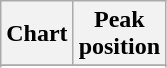<table class="wikitable sortable">
<tr>
<th>Chart</th>
<th>Peak<br>position</th>
</tr>
<tr>
</tr>
<tr>
</tr>
<tr>
</tr>
<tr>
</tr>
</table>
